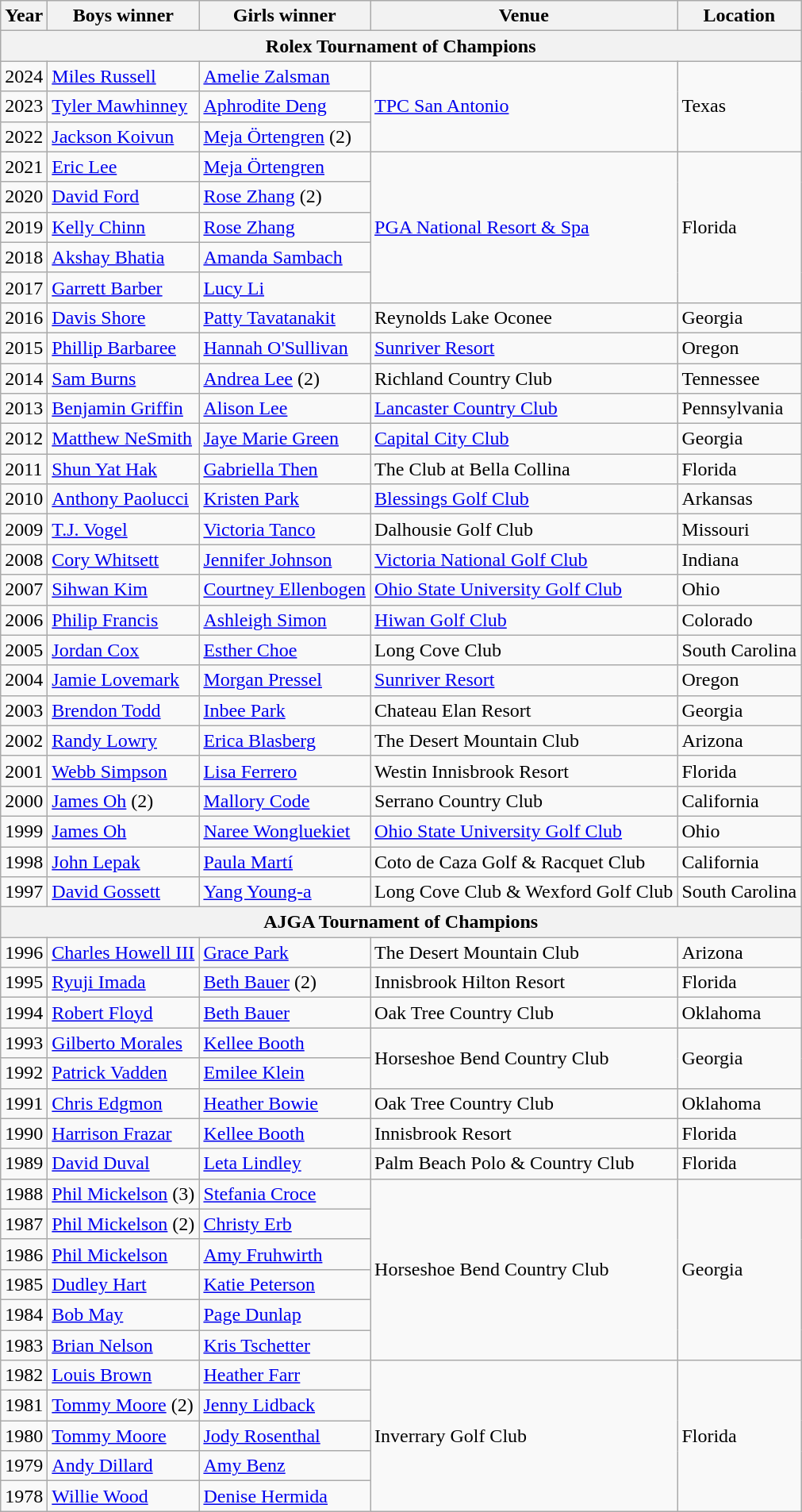<table class="wikitable sortable">
<tr>
<th>Year</th>
<th>Boys winner</th>
<th>Girls winner</th>
<th>Venue</th>
<th>Location</th>
</tr>
<tr>
<th colspan=5>Rolex Tournament of Champions</th>
</tr>
<tr>
<td>2024</td>
<td> <a href='#'>Miles Russell</a></td>
<td> <a href='#'>Amelie Zalsman</a></td>
<td rowspan=3><a href='#'>TPC San Antonio</a></td>
<td rowspan=3>Texas</td>
</tr>
<tr>
<td>2023</td>
<td> <a href='#'>Tyler Mawhinney</a></td>
<td> <a href='#'>Aphrodite Deng</a></td>
</tr>
<tr>
<td>2022</td>
<td> <a href='#'>Jackson Koivun</a></td>
<td> <a href='#'>Meja Örtengren</a> (2)</td>
</tr>
<tr>
<td>2021</td>
<td> <a href='#'>Eric Lee</a></td>
<td> <a href='#'>Meja Örtengren</a></td>
<td rowspan=5><a href='#'>PGA National Resort & Spa</a></td>
<td rowspan=5>Florida</td>
</tr>
<tr>
<td>2020</td>
<td> <a href='#'>David Ford</a></td>
<td> <a href='#'>Rose Zhang</a> (2)</td>
</tr>
<tr>
<td>2019</td>
<td> <a href='#'>Kelly Chinn</a></td>
<td> <a href='#'>Rose Zhang</a></td>
</tr>
<tr>
<td>2018</td>
<td> <a href='#'>Akshay Bhatia</a></td>
<td> <a href='#'>Amanda Sambach</a></td>
</tr>
<tr>
<td>2017</td>
<td> <a href='#'>Garrett Barber</a></td>
<td> <a href='#'>Lucy Li</a></td>
</tr>
<tr>
<td>2016</td>
<td> <a href='#'>Davis Shore</a></td>
<td> <a href='#'>Patty Tavatanakit</a></td>
<td>Reynolds Lake Oconee</td>
<td>Georgia</td>
</tr>
<tr>
<td>2015</td>
<td> <a href='#'>Phillip Barbaree</a></td>
<td> <a href='#'>Hannah O'Sullivan</a></td>
<td><a href='#'>Sunriver Resort</a></td>
<td>Oregon</td>
</tr>
<tr>
<td>2014</td>
<td> <a href='#'>Sam Burns</a></td>
<td> <a href='#'>Andrea Lee</a> (2)</td>
<td>Richland Country Club</td>
<td>Tennessee</td>
</tr>
<tr>
<td>2013</td>
<td> <a href='#'>Benjamin Griffin</a></td>
<td> <a href='#'>Alison Lee</a></td>
<td><a href='#'>Lancaster Country Club</a></td>
<td>Pennsylvania</td>
</tr>
<tr>
<td>2012</td>
<td> <a href='#'>Matthew NeSmith</a></td>
<td> <a href='#'>Jaye Marie Green</a></td>
<td><a href='#'>Capital City Club</a></td>
<td>Georgia</td>
</tr>
<tr>
<td>2011</td>
<td> <a href='#'>Shun Yat Hak </a></td>
<td> <a href='#'>Gabriella Then</a></td>
<td>The Club at Bella Collina</td>
<td>Florida</td>
</tr>
<tr>
<td>2010</td>
<td> <a href='#'>Anthony Paolucci</a></td>
<td> <a href='#'>Kristen Park</a></td>
<td><a href='#'>Blessings Golf Club</a></td>
<td>Arkansas</td>
</tr>
<tr>
<td>2009</td>
<td> <a href='#'>T.J. Vogel</a></td>
<td> <a href='#'>Victoria Tanco</a></td>
<td>Dalhousie Golf Club</td>
<td>Missouri</td>
</tr>
<tr>
<td>2008</td>
<td> <a href='#'>Cory Whitsett</a></td>
<td> <a href='#'>Jennifer Johnson</a></td>
<td><a href='#'>Victoria National Golf Club</a></td>
<td>Indiana</td>
</tr>
<tr>
<td>2007</td>
<td> <a href='#'>Sihwan Kim</a></td>
<td> <a href='#'>Courtney Ellenbogen</a></td>
<td><a href='#'>Ohio State University Golf Club</a></td>
<td>Ohio</td>
</tr>
<tr>
<td>2006</td>
<td> <a href='#'>Philip Francis</a></td>
<td> <a href='#'>Ashleigh Simon</a></td>
<td><a href='#'>Hiwan Golf Club</a></td>
<td>Colorado</td>
</tr>
<tr>
<td>2005</td>
<td> <a href='#'>Jordan Cox</a></td>
<td> <a href='#'>Esther Choe</a></td>
<td>Long Cove Club</td>
<td>South Carolina</td>
</tr>
<tr>
<td>2004</td>
<td> <a href='#'>Jamie Lovemark </a></td>
<td> <a href='#'>Morgan Pressel</a></td>
<td><a href='#'>Sunriver Resort</a></td>
<td>Oregon</td>
</tr>
<tr>
<td>2003</td>
<td> <a href='#'>Brendon Todd</a></td>
<td> <a href='#'>Inbee Park</a></td>
<td>Chateau Elan Resort</td>
<td>Georgia</td>
</tr>
<tr>
<td>2002</td>
<td> <a href='#'>Randy Lowry</a></td>
<td> <a href='#'>Erica Blasberg</a></td>
<td>The Desert Mountain Club</td>
<td>Arizona</td>
</tr>
<tr>
<td>2001</td>
<td> <a href='#'>Webb Simpson</a></td>
<td> <a href='#'>Lisa Ferrero </a></td>
<td>Westin Innisbrook Resort</td>
<td>Florida</td>
</tr>
<tr>
<td>2000</td>
<td> <a href='#'>James Oh</a> (2)</td>
<td> <a href='#'>Mallory Code</a></td>
<td>Serrano Country Club</td>
<td>California</td>
</tr>
<tr>
<td>1999</td>
<td> <a href='#'>James Oh</a></td>
<td> <a href='#'>Naree Wongluekiet</a></td>
<td><a href='#'>Ohio State University Golf Club</a></td>
<td>Ohio</td>
</tr>
<tr>
<td>1998</td>
<td> <a href='#'>John Lepak</a></td>
<td> <a href='#'>Paula Martí</a></td>
<td>Coto de Caza Golf & Racquet Club</td>
<td>California</td>
</tr>
<tr>
<td>1997</td>
<td> <a href='#'>David Gossett</a></td>
<td> <a href='#'>Yang Young-a</a></td>
<td>Long Cove Club & Wexford Golf Club</td>
<td>South Carolina</td>
</tr>
<tr>
<th colspan=5>AJGA Tournament of Champions</th>
</tr>
<tr>
<td>1996</td>
<td> <a href='#'>Charles Howell III</a></td>
<td> <a href='#'>Grace Park</a></td>
<td>The Desert Mountain Club</td>
<td>Arizona</td>
</tr>
<tr>
<td>1995</td>
<td> <a href='#'>Ryuji Imada</a></td>
<td> <a href='#'>Beth Bauer</a> (2)</td>
<td>Innisbrook Hilton Resort</td>
<td>Florida</td>
</tr>
<tr>
<td>1994</td>
<td> <a href='#'>Robert Floyd</a></td>
<td> <a href='#'>Beth Bauer</a></td>
<td>Oak Tree Country Club</td>
<td>Oklahoma</td>
</tr>
<tr>
<td>1993</td>
<td> <a href='#'>Gilberto Morales </a></td>
<td> <a href='#'>Kellee Booth</a></td>
<td rowspan=2>Horseshoe Bend Country Club</td>
<td rowspan=2>Georgia</td>
</tr>
<tr>
<td>1992</td>
<td> <a href='#'>Patrick Vadden</a></td>
<td> <a href='#'>Emilee Klein</a></td>
</tr>
<tr>
<td>1991</td>
<td> <a href='#'>Chris Edgmon</a></td>
<td> <a href='#'>Heather Bowie</a></td>
<td>Oak Tree Country Club</td>
<td>Oklahoma</td>
</tr>
<tr>
<td>1990</td>
<td> <a href='#'>Harrison Frazar</a></td>
<td> <a href='#'>Kellee Booth</a></td>
<td>Innisbrook Resort</td>
<td>Florida</td>
</tr>
<tr>
<td>1989</td>
<td> <a href='#'>David Duval</a></td>
<td> <a href='#'>Leta Lindley</a></td>
<td>Palm Beach Polo & Country Club</td>
<td>Florida</td>
</tr>
<tr>
<td>1988</td>
<td> <a href='#'>Phil Mickelson</a> (3)</td>
<td> <a href='#'>Stefania Croce</a></td>
<td rowspan=6>Horseshoe Bend Country Club</td>
<td rowspan=6>Georgia</td>
</tr>
<tr>
<td>1987</td>
<td> <a href='#'>Phil Mickelson</a> (2)</td>
<td> <a href='#'>Christy Erb</a></td>
</tr>
<tr>
<td>1986</td>
<td> <a href='#'>Phil Mickelson</a></td>
<td> <a href='#'>Amy Fruhwirth</a></td>
</tr>
<tr>
<td>1985</td>
<td> <a href='#'>Dudley Hart</a></td>
<td> <a href='#'>Katie Peterson</a></td>
</tr>
<tr>
<td>1984</td>
<td> <a href='#'>Bob May</a></td>
<td> <a href='#'>Page Dunlap</a></td>
</tr>
<tr>
<td>1983</td>
<td> <a href='#'>Brian Nelson</a></td>
<td> <a href='#'>Kris Tschetter</a></td>
</tr>
<tr>
<td>1982</td>
<td> <a href='#'>Louis Brown</a></td>
<td> <a href='#'>Heather Farr</a></td>
<td rowspan=5>Inverrary Golf Club</td>
<td rowspan=5>Florida</td>
</tr>
<tr>
<td>1981</td>
<td> <a href='#'>Tommy Moore</a> (2)</td>
<td> <a href='#'>Jenny Lidback</a></td>
</tr>
<tr>
<td>1980</td>
<td> <a href='#'>Tommy Moore</a></td>
<td> <a href='#'>Jody Rosenthal</a></td>
</tr>
<tr>
<td>1979</td>
<td> <a href='#'>Andy Dillard</a></td>
<td> <a href='#'>Amy Benz</a></td>
</tr>
<tr>
<td>1978</td>
<td> <a href='#'>Willie Wood</a></td>
<td> <a href='#'>Denise Hermida</a></td>
</tr>
</table>
